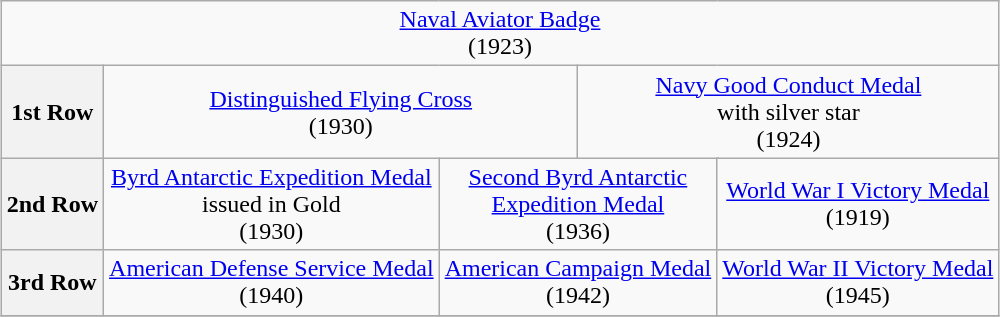<table class="wikitable" style="margin:1em auto; text-align:center;">
<tr>
<td colspan="9"><a href='#'>Naval Aviator Badge</a><br>(1923)</td>
</tr>
<tr>
<th>1st Row</th>
<td colspan="4"><a href='#'>Distinguished Flying Cross</a><br>(1930)</td>
<td colspan="4"><a href='#'>Navy Good Conduct Medal</a><br>with silver star<br>(1924)</td>
</tr>
<tr>
<th>2nd Row</th>
<td colspan="3"><a href='#'>Byrd Antarctic Expedition Medal</a><br>issued in Gold <br>(1930)</td>
<td colspan="3"><a href='#'>Second Byrd Antarctic <br>Expedition Medal</a><br>(1936)</td>
<td colspan="3"><a href='#'>World War I Victory Medal</a><br>(1919)</td>
</tr>
<tr>
<th>3rd Row</th>
<td colspan="3"><a href='#'>American Defense Service Medal</a><br>(1940)</td>
<td colspan="3"><a href='#'>American Campaign Medal</a><br>(1942)</td>
<td colspan="3"><a href='#'>World War II Victory Medal</a> <br>(1945)</td>
</tr>
<tr>
</tr>
</table>
